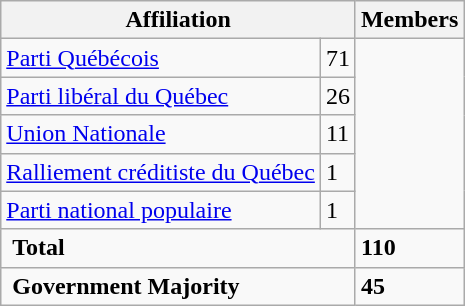<table class="wikitable">
<tr>
<th colspan="2">Affiliation</th>
<th>Members</th>
</tr>
<tr>
<td align=left><a href='#'>Parti Québécois</a></td>
<td>71</td>
</tr>
<tr>
<td align=left><a href='#'>Parti libéral du Québec</a></td>
<td>26</td>
</tr>
<tr>
<td align=left><a href='#'>Union Nationale</a></td>
<td>11</td>
</tr>
<tr>
<td align=left><a href='#'>Ralliement créditiste du Québec</a></td>
<td>1</td>
</tr>
<tr>
<td align=left><a href='#'>Parti national populaire</a></td>
<td>1</td>
</tr>
<tr>
<td colspan="2" style="text-align:left;"> <strong>Total</strong><br></td>
<td><strong>110</strong></td>
</tr>
<tr>
<td colspan="2" style="text-align:left;"> <strong>Government Majority</strong><br></td>
<td><strong>45</strong></td>
</tr>
</table>
